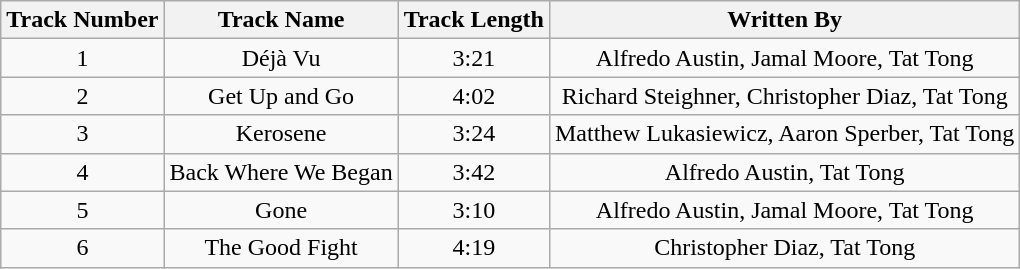<table class="wikitable">
<tr>
<th>Track Number</th>
<th>Track Name</th>
<th>Track Length</th>
<th>Written By</th>
</tr>
<tr>
<td align="center">1</td>
<td align="center">Déjà Vu</td>
<td align="center">3:21</td>
<td align="center">Alfredo Austin, Jamal Moore, Tat Tong</td>
</tr>
<tr>
<td align="center">2</td>
<td align="center">Get Up and Go</td>
<td align="center">4:02</td>
<td align="center">Richard Steighner, Christopher Diaz, Tat Tong</td>
</tr>
<tr>
<td align="center">3</td>
<td align="center">Kerosene</td>
<td align="center">3:24</td>
<td align="center">Matthew Lukasiewicz, Aaron Sperber, Tat Tong</td>
</tr>
<tr>
<td align="center">4</td>
<td align="center">Back Where We Began</td>
<td align="center">3:42</td>
<td align="center">Alfredo Austin, Tat Tong</td>
</tr>
<tr>
<td align="center">5</td>
<td align="center">Gone</td>
<td align="center">3:10</td>
<td align="center">Alfredo Austin, Jamal Moore, Tat Tong</td>
</tr>
<tr>
<td align="center">6</td>
<td align="center">The Good Fight</td>
<td align="center">4:19</td>
<td align="center">Christopher Diaz, Tat Tong</td>
</tr>
</table>
